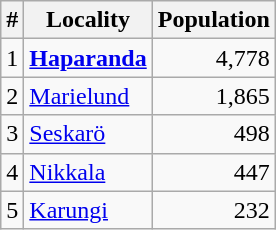<table class="wikitable">
<tr>
<th>#</th>
<th>Locality</th>
<th>Population</th>
</tr>
<tr>
<td>1</td>
<td><strong><a href='#'>Haparanda</a></strong></td>
<td align="right">4,778</td>
</tr>
<tr>
<td>2</td>
<td><a href='#'>Marielund</a></td>
<td align="right">1,865</td>
</tr>
<tr>
<td>3</td>
<td><a href='#'>Seskarö</a></td>
<td align="right">498</td>
</tr>
<tr>
<td>4</td>
<td><a href='#'>Nikkala</a></td>
<td align="right">447</td>
</tr>
<tr>
<td>5</td>
<td><a href='#'>Karungi</a></td>
<td align="right">232</td>
</tr>
</table>
